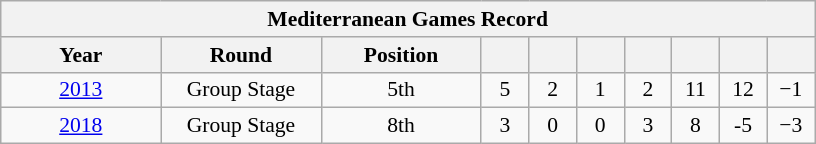<table class="wikitable" style="text-align: center; font-size: 90%;">
<tr>
<th colspan=10>Mediterranean Games Record</th>
</tr>
<tr>
<th width=100>Year</th>
<th width=100>Round</th>
<th width=100>Position</th>
<th width=25></th>
<th width=25></th>
<th width=25></th>
<th width=25></th>
<th width=25></th>
<th width=25></th>
<th width=25></th>
</tr>
<tr>
<td> <a href='#'>2013</a></td>
<td>Group Stage</td>
<td>5th</td>
<td>5</td>
<td>2</td>
<td>1</td>
<td>2</td>
<td>11</td>
<td>12</td>
<td>−1</td>
</tr>
<tr>
<td> <a href='#'>2018</a></td>
<td>Group Stage</td>
<td>8th</td>
<td>3</td>
<td>0</td>
<td>0</td>
<td>3</td>
<td>8</td>
<td>-5</td>
<td>−3</td>
</tr>
</table>
